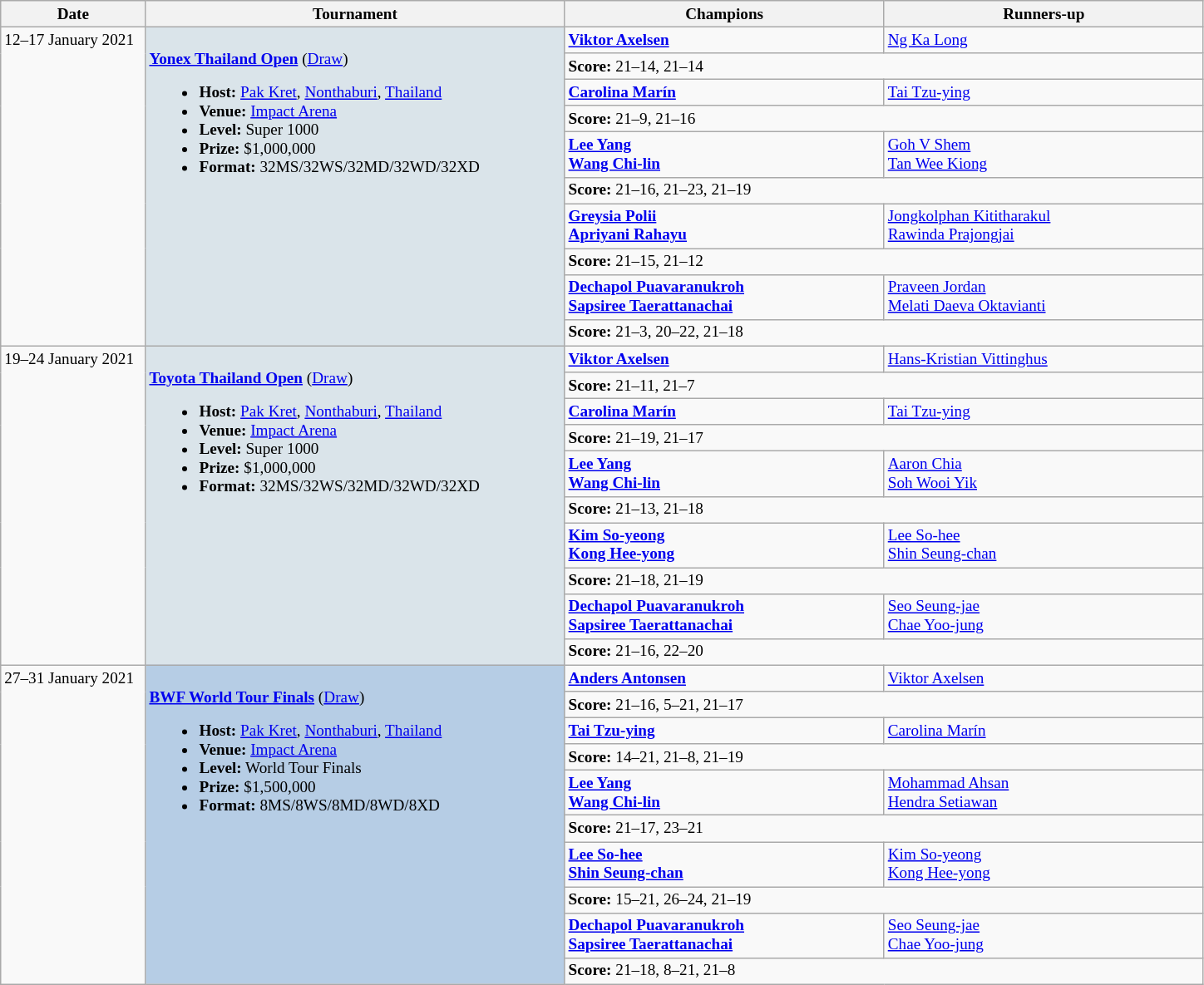<table class="wikitable" style="font-size:80%">
<tr>
<th width="110">Date</th>
<th width="330">Tournament</th>
<th width="250">Champions</th>
<th width="250">Runners-up</th>
</tr>
<tr valign="top">
<td rowspan="10">12–17 January 2021</td>
<td bgcolor="#DAE4EA" rowspan="10"><br><strong> <a href='#'>Yonex Thailand Open</a></strong> (<a href='#'>Draw</a>)<ul><li><strong>Host:</strong> <a href='#'>Pak Kret</a>, <a href='#'>Nonthaburi</a>, <a href='#'>Thailand</a></li><li><strong>Venue:</strong> <a href='#'>Impact Arena</a></li><li><strong>Level:</strong> Super 1000</li><li><strong>Prize:</strong> $1,000,000</li><li><strong>Format:</strong> 32MS/32WS/32MD/32WD/32XD</li></ul></td>
<td><strong> <a href='#'>Viktor Axelsen</a></strong></td>
<td> <a href='#'>Ng Ka Long</a></td>
</tr>
<tr>
<td colspan="2"><strong>Score:</strong> 21–14, 21–14</td>
</tr>
<tr valign="top">
<td><strong> <a href='#'>Carolina Marín</a></strong></td>
<td> <a href='#'>Tai Tzu-ying</a></td>
</tr>
<tr>
<td colspan="2"><strong>Score:</strong> 21–9, 21–16</td>
</tr>
<tr valign="top">
<td><strong> <a href='#'>Lee Yang</a><br> <a href='#'>Wang Chi-lin</a></strong></td>
<td> <a href='#'>Goh V Shem</a><br> <a href='#'>Tan Wee Kiong</a></td>
</tr>
<tr>
<td colspan="2"><strong>Score:</strong> 21–16, 21–23, 21–19</td>
</tr>
<tr valign="top">
<td><strong> <a href='#'>Greysia Polii</a><br> <a href='#'>Apriyani Rahayu</a></strong></td>
<td> <a href='#'>Jongkolphan Kititharakul</a><br> <a href='#'>Rawinda Prajongjai</a></td>
</tr>
<tr>
<td colspan="2"><strong>Score:</strong> 21–15, 21–12</td>
</tr>
<tr valign="top">
<td><strong> <a href='#'>Dechapol Puavaranukroh</a><br> <a href='#'>Sapsiree Taerattanachai</a></strong></td>
<td> <a href='#'>Praveen Jordan</a><br> <a href='#'>Melati Daeva Oktavianti</a></td>
</tr>
<tr>
<td colspan="2"><strong>Score:</strong> 21–3, 20–22, 21–18</td>
</tr>
<tr valign="top">
<td rowspan="10">19–24 January 2021</td>
<td bgcolor="#DAE4EA" rowspan="10"><br><strong> <a href='#'>Toyota Thailand Open</a></strong> (<a href='#'>Draw</a>)<ul><li><strong>Host:</strong> <a href='#'>Pak Kret</a>, <a href='#'>Nonthaburi</a>, <a href='#'>Thailand</a></li><li><strong>Venue:</strong> <a href='#'>Impact Arena</a></li><li><strong>Level:</strong> Super 1000</li><li><strong>Prize:</strong> $1,000,000</li><li><strong>Format:</strong> 32MS/32WS/32MD/32WD/32XD</li></ul></td>
<td><strong> <a href='#'>Viktor Axelsen</a></strong></td>
<td> <a href='#'>Hans-Kristian Vittinghus</a></td>
</tr>
<tr>
<td colspan="2"><strong>Score:</strong> 21–11, 21–7</td>
</tr>
<tr valign="top">
<td><strong> <a href='#'>Carolina Marín</a></strong></td>
<td> <a href='#'>Tai Tzu-ying</a></td>
</tr>
<tr>
<td colspan="2"><strong>Score:</strong> 21–19, 21–17</td>
</tr>
<tr valign="top">
<td><strong> <a href='#'>Lee Yang</a><br> <a href='#'>Wang Chi-lin</a></strong></td>
<td> <a href='#'>Aaron Chia</a><br> <a href='#'>Soh Wooi Yik</a></td>
</tr>
<tr>
<td colspan="2"><strong>Score:</strong> 21–13, 21–18</td>
</tr>
<tr valign="top">
<td><strong> <a href='#'>Kim So-yeong</a><br> <a href='#'>Kong Hee-yong</a></strong></td>
<td> <a href='#'>Lee So-hee</a><br> <a href='#'>Shin Seung-chan</a></td>
</tr>
<tr>
<td colspan="2"><strong>Score:</strong> 21–18, 21–19</td>
</tr>
<tr valign="top">
<td><strong> <a href='#'>Dechapol Puavaranukroh</a><br> <a href='#'>Sapsiree Taerattanachai</a></strong></td>
<td> <a href='#'>Seo Seung-jae</a><br> <a href='#'>Chae Yoo-jung</a></td>
</tr>
<tr>
<td colspan="2"><strong>Score:</strong> 21–16, 22–20</td>
</tr>
<tr valign="top">
<td rowspan="10">27–31 January 2021</td>
<td bgcolor="B6CDE5" rowspan="10"><br><strong> <a href='#'>BWF World Tour Finals</a></strong> (<a href='#'>Draw</a>)<ul><li><strong>Host:</strong> <a href='#'>Pak Kret</a>, <a href='#'>Nonthaburi</a>, <a href='#'>Thailand</a></li><li><strong>Venue:</strong> <a href='#'>Impact Arena</a></li><li><strong>Level:</strong> World Tour Finals</li><li><strong>Prize:</strong> $1,500,000</li><li><strong>Format:</strong> 8MS/8WS/8MD/8WD/8XD</li></ul></td>
<td><strong> <a href='#'>Anders Antonsen</a></strong></td>
<td> <a href='#'>Viktor Axelsen</a></td>
</tr>
<tr>
<td colspan="2"><strong>Score:</strong> 21–16, 5–21, 21–17</td>
</tr>
<tr valign="top">
<td><strong> <a href='#'>Tai Tzu-ying</a></strong></td>
<td> <a href='#'>Carolina Marín</a></td>
</tr>
<tr>
<td colspan="2"><strong>Score:</strong> 14–21, 21–8, 21–19</td>
</tr>
<tr valign="top">
<td><strong> <a href='#'>Lee Yang</a><br> <a href='#'>Wang Chi-lin</a></strong></td>
<td> <a href='#'>Mohammad Ahsan</a><br> <a href='#'>Hendra Setiawan</a></td>
</tr>
<tr>
<td colspan="2"><strong>Score:</strong> 21–17, 23–21</td>
</tr>
<tr valign="top">
<td><strong> <a href='#'>Lee So-hee</a><br> <a href='#'>Shin Seung-chan</a></strong></td>
<td> <a href='#'>Kim So-yeong</a><br> <a href='#'>Kong Hee-yong</a></td>
</tr>
<tr>
<td colspan="2"><strong>Score:</strong> 15–21, 26–24, 21–19</td>
</tr>
<tr valign="top">
<td><strong> <a href='#'>Dechapol Puavaranukroh</a><br> <a href='#'>Sapsiree Taerattanachai</a></strong></td>
<td> <a href='#'>Seo Seung-jae</a><br> <a href='#'>Chae Yoo-jung</a></td>
</tr>
<tr>
<td colspan="2"><strong>Score:</strong> 21–18, 8–21, 21–8</td>
</tr>
</table>
